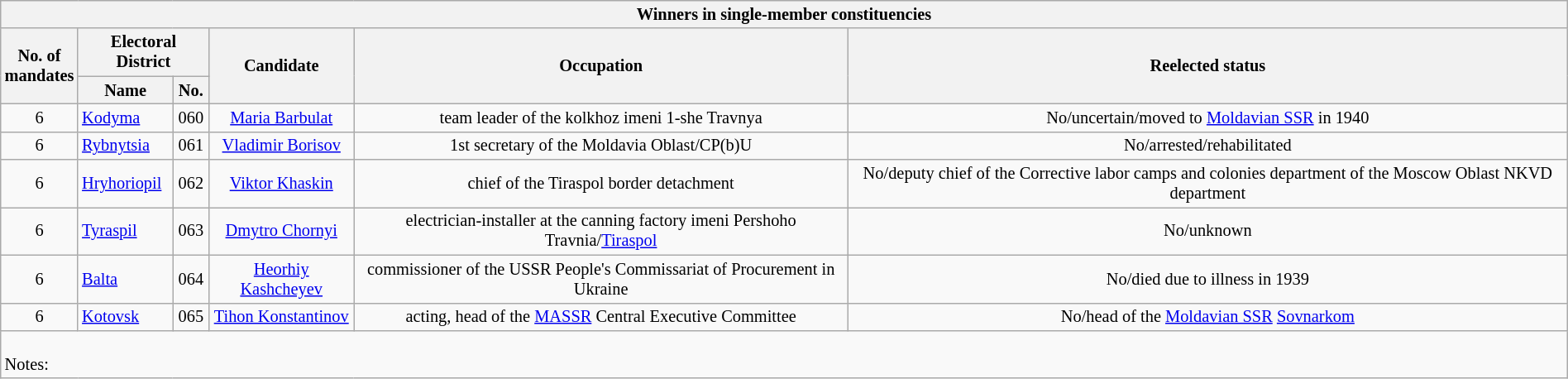<table class="wikitable collapsible collapsed" style="width:100%; font-size:85%">
<tr>
<th colspan=6>Winners in single-member constituencies</th>
</tr>
<tr>
<th rowspan=2 width=50>No. of mandates</th>
<th colspan=2>Electoral District</th>
<th rowspan=2>Candidate</th>
<th rowspan=2>Occupation</th>
<th rowspan=2>Reelected status</th>
</tr>
<tr>
<th>Name</th>
<th>No.</th>
</tr>
<tr>
<td style="text-align: center">6</td>
<td><a href='#'>Kodyma</a></td>
<td style="text-align: center">060</td>
<td style="text-align: center"><a href='#'>Maria Barbulat</a></td>
<td style="text-align: center">team leader of the kolkhoz imeni 1-she Travnya</td>
<td style="text-align: center">No/uncertain/moved to <a href='#'>Moldavian SSR</a> in 1940</td>
</tr>
<tr>
<td style="text-align: center">6</td>
<td><a href='#'>Rybnytsia</a></td>
<td style="text-align: center">061</td>
<td style="text-align: center"><a href='#'>Vladimir Borisov</a></td>
<td style="text-align: center">1st secretary of the Moldavia Oblast/CP(b)U</td>
<td style="text-align: center">No/arrested/rehabilitated</td>
</tr>
<tr>
<td style="text-align: center">6</td>
<td><a href='#'>Hryhoriopil</a></td>
<td style="text-align: center">062</td>
<td style="text-align: center"><a href='#'>Viktor Khaskin</a></td>
<td style="text-align: center">chief of the Tiraspol border detachment</td>
<td style="text-align: center">No/deputy chief of the Corrective labor camps and colonies department of the Moscow Oblast NKVD department</td>
</tr>
<tr>
<td style="text-align: center">6</td>
<td><a href='#'>Tyraspil</a></td>
<td style="text-align: center">063</td>
<td style="text-align: center"><a href='#'>Dmytro Chornyi</a></td>
<td style="text-align: center">electrician-installer at the canning factory imeni Pershoho Travnia/<a href='#'>Tiraspol</a></td>
<td style="text-align: center">No/unknown</td>
</tr>
<tr>
<td style="text-align: center">6</td>
<td><a href='#'>Balta</a></td>
<td style="text-align: center">064</td>
<td style="text-align: center"><a href='#'>Heorhiy Kashcheyev</a></td>
<td style="text-align: center">commissioner of the USSR People's Commissariat of Procurement in Ukraine</td>
<td style="text-align: center">No/died due to illness in 1939</td>
</tr>
<tr>
<td style="text-align: center">6</td>
<td><a href='#'>Kotovsk</a></td>
<td style="text-align: center">065</td>
<td style="text-align: center"><a href='#'>Tihon Konstantinov</a></td>
<td style="text-align: center">acting, head of the <a href='#'>MASSR</a> Central Executive Committee</td>
<td style="text-align: center">No/head of the <a href='#'>Moldavian SSR</a> <a href='#'>Sovnarkom</a></td>
</tr>
<tr>
<td colspan=9 align=left><br>Notes:</td>
</tr>
</table>
